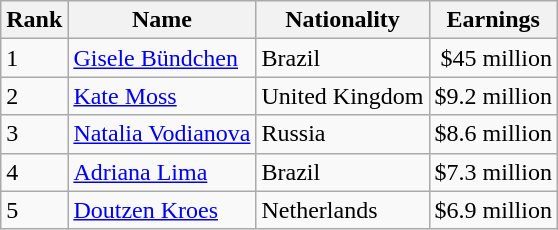<table class="wikitable sortable" border="0">
<tr>
<th scope="col">Rank</th>
<th scope="col">Name</th>
<th scope="col">Nationality</th>
<th scope="col">Earnings</th>
</tr>
<tr>
<td>1</td>
<td><a href='#'>Gisele Bündchen</a></td>
<td>Brazil</td>
<td align="right">$45 million</td>
</tr>
<tr>
<td>2</td>
<td><a href='#'>Kate Moss</a></td>
<td>United Kingdom</td>
<td align="right">$9.2 million</td>
</tr>
<tr>
<td>3</td>
<td><a href='#'>Natalia Vodianova</a></td>
<td>Russia</td>
<td align="right">$8.6 million</td>
</tr>
<tr>
<td>4</td>
<td><a href='#'>Adriana Lima</a></td>
<td>Brazil</td>
<td align="right">$7.3 million</td>
</tr>
<tr>
<td>5</td>
<td><a href='#'>Doutzen Kroes</a></td>
<td>Netherlands</td>
<td align="right">$6.9 million</td>
</tr>
</table>
